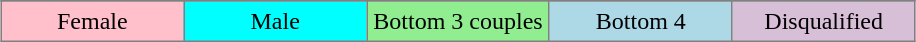<table border="2" cellpadding="4" style="border: 1px solid gray; border-collapse: collapse; margin:1em auto; text-align:center;">
<tr>
</tr>
<tr>
<td style="background:pink; width:20%;">Female</td>
<td style="background:cyan; width:20%;">Male</td>
<td style="background:lightgreen; width:20%;">Bottom 3 couples</td>
<td style="background:lightblue; width:20%;">Bottom 4</td>
<td style="background:thistle; width:20%;">Disqualified</td>
</tr>
</table>
